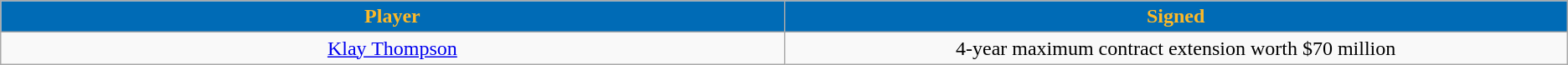<table class="wikitable sortable sortable">
<tr>
<th style="background:#006bb6; color:#fdb927" width="10%">Player</th>
<th style="background:#006bb6; color:#fdb927" width="10%">Signed</th>
</tr>
<tr style="text-align: center">
<td><a href='#'>Klay Thompson</a></td>
<td>4-year maximum contract extension worth $70 million</td>
</tr>
</table>
